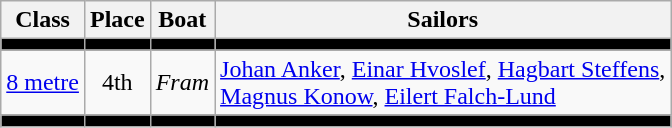<table class=wikitable>
<tr>
<th>Class</th>
<th>Place</th>
<th>Boat</th>
<th>Sailors</th>
</tr>
<tr bgcolor=black>
<td></td>
<td></td>
<td></td>
<td></td>
</tr>
<tr>
<td><a href='#'>8 metre</a></td>
<td align=center>4th</td>
<td><em>Fram</em></td>
<td><a href='#'>Johan Anker</a>, <a href='#'>Einar Hvoslef</a>, <a href='#'>Hagbart Steffens</a>, <br> <a href='#'>Magnus Konow</a>, <a href='#'>Eilert Falch-Lund</a></td>
</tr>
<tr bgcolor=black>
<td></td>
<td></td>
<td></td>
<td></td>
</tr>
</table>
